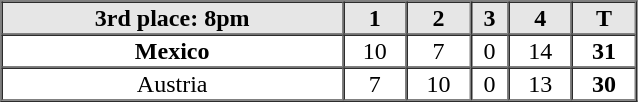<table border=1 cellspacing=0 width=425 style="margin-left:3em;">
<tr style="text-align:center; background-color:#e6e6e6;">
<th>3rd place: 8pm</th>
<th>1</th>
<th>2</th>
<th>3</th>
<th>4</th>
<th>T</th>
</tr>
<tr style="text-align:center">
<th> Mexico</th>
<td>10</td>
<td>7</td>
<td>0</td>
<td>14</td>
<th>31</th>
</tr>
<tr style="text-align:center">
<td> Austria</td>
<td>7</td>
<td>10</td>
<td>0</td>
<td>13</td>
<th>30</th>
</tr>
</table>
